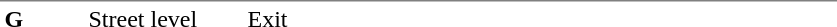<table table border=0 cellspacing=0 cellpadding=3>
<tr>
<td style="border-top:solid 1px gray;" width=50 valign=top><strong>G</strong></td>
<td style="border-top:solid 1px gray;" width=100 valign=top>Street level</td>
<td style="border-top:solid 1px gray;" width=390 valign=top>Exit</td>
</tr>
</table>
